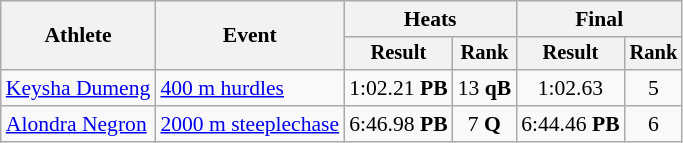<table class="wikitable" style="font-size:90%">
<tr>
<th rowspan=2>Athlete</th>
<th rowspan=2>Event</th>
<th colspan=2>Heats</th>
<th colspan=2>Final</th>
</tr>
<tr style="font-size:95%">
<th>Result</th>
<th>Rank</th>
<th>Result</th>
<th>Rank</th>
</tr>
<tr align=center>
<td align=left><a href='#'>Keysha Dumeng</a></td>
<td align=left><a href='#'>400 m hurdles</a></td>
<td>1:02.21 <strong>PB</strong></td>
<td>13 <strong>qB</strong></td>
<td>1:02.63</td>
<td>5</td>
</tr>
<tr align=center>
<td align=left><a href='#'>Alondra Negron</a></td>
<td align=left><a href='#'>2000 m steeplechase</a></td>
<td>6:46.98 <strong>PB</strong></td>
<td>7 <strong>Q</strong></td>
<td>6:44.46 <strong>PB</strong></td>
<td>6</td>
</tr>
</table>
